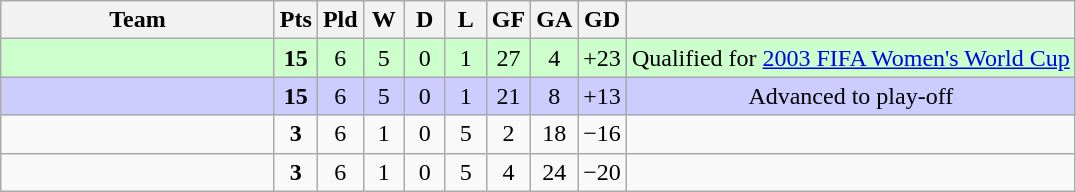<table class="wikitable" style="text-align:center;">
<tr>
<th width=175>Team</th>
<th width=20 abbr="Points">Pts</th>
<th width=20 abbr="Played">Pld</th>
<th width=20 abbr="Won">W</th>
<th width=20 abbr="Drawn">D</th>
<th width=20 abbr="Lost">L</th>
<th width=20 abbr="Goals for">GF</th>
<th width=20 abbr="Goals against">GA</th>
<th width=20 abbr="Goal difference">GD</th>
<th></th>
</tr>
<tr bgcolor="#ccffcc">
<td style="text-align:left;"></td>
<td><strong>15</strong></td>
<td>6</td>
<td>5</td>
<td>0</td>
<td>1</td>
<td>27</td>
<td>4</td>
<td>+23</td>
<td>Qualified for <a href='#'>2003 FIFA Women's World Cup</a></td>
</tr>
<tr bgcolor="#ccccff">
<td style="text-align:left;"></td>
<td><strong>15</strong></td>
<td>6</td>
<td>5</td>
<td>0</td>
<td>1</td>
<td>21</td>
<td>8</td>
<td>+13</td>
<td>Advanced to play-off</td>
</tr>
<tr>
<td style="text-align:left;"></td>
<td><strong>3</strong></td>
<td>6</td>
<td>1</td>
<td>0</td>
<td>5</td>
<td>2</td>
<td>18</td>
<td>−16</td>
<td></td>
</tr>
<tr>
<td style="text-align:left;"></td>
<td><strong>3</strong></td>
<td>6</td>
<td>1</td>
<td>0</td>
<td>5</td>
<td>4</td>
<td>24</td>
<td>−20</td>
<td></td>
</tr>
</table>
